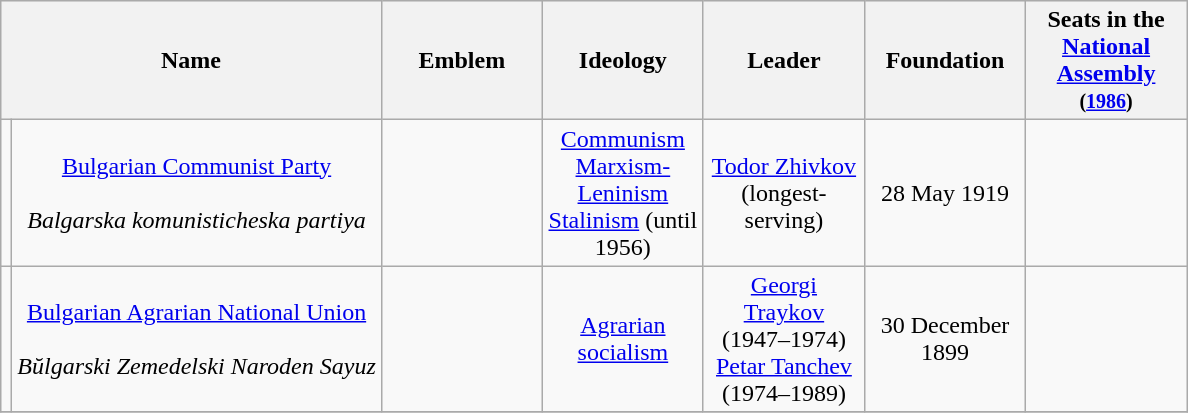<table class="wikitable" style="text-align:center;">
<tr style="background:#efefef;">
<th align="left" colspan="2">Name<br></th>
<th style="width:100px;">Emblem</th>
<th style="width:100px;">Ideology</th>
<th style="width:100px;">Leader</th>
<th style="width:100px; text-align:center;">Foundation</th>
<th style="width:100px; text-align:center;">Seats in the <a href='#'>National Assembly</a> <small>(<a href='#'>1986</a>)</small></th>
</tr>
<tr>
<td bgcolor=></td>
<td><a href='#'>Bulgarian Communist Party</a><br><br><em>Balgarska komunisticheska partiya</em></td>
<td></td>
<td><a href='#'>Communism</a> <a href='#'>Marxism-Leninism</a> <a href='#'>Stalinism</a> (until 1956)</td>
<td><a href='#'>Todor Zhivkov</a> (longest-serving)</td>
<td>28 May 1919</td>
<td></td>
</tr>
<tr>
<td bgcolor=></td>
<td><a href='#'>Bulgarian Agrarian National Union</a><br><br><em>Bŭlgarski Zemedelski Naroden Sayuz</em></td>
<td></td>
<td><a href='#'>Agrarian socialism</a><br></td>
<td><a href='#'>Georgi Traykov</a> (1947–1974) <a href='#'>Petar Tanchev</a> (1974–1989)</td>
<td>30 December 1899</td>
<td></td>
</tr>
<tr>
</tr>
</table>
